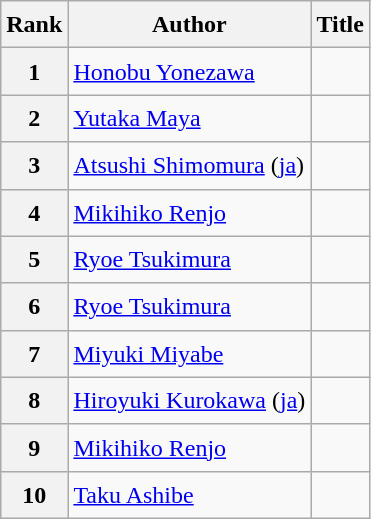<table class="wikitable sortable" style="font-size:1.00em; line-height:1.5em;">
<tr>
<th>Rank</th>
<th>Author</th>
<th>Title</th>
</tr>
<tr>
<th>1</th>
<td><a href='#'>Honobu Yonezawa</a></td>
<td></td>
</tr>
<tr>
<th>2</th>
<td><a href='#'>Yutaka Maya</a></td>
<td></td>
</tr>
<tr>
<th>3</th>
<td><a href='#'>Atsushi Shimomura</a> (<a href='#'>ja</a>)</td>
<td></td>
</tr>
<tr>
<th>4</th>
<td><a href='#'>Mikihiko Renjo</a></td>
<td></td>
</tr>
<tr>
<th>5</th>
<td><a href='#'>Ryoe Tsukimura</a></td>
<td></td>
</tr>
<tr>
<th>6</th>
<td><a href='#'>Ryoe Tsukimura</a></td>
<td></td>
</tr>
<tr>
<th>7</th>
<td><a href='#'>Miyuki Miyabe</a></td>
<td></td>
</tr>
<tr>
<th>8</th>
<td><a href='#'>Hiroyuki Kurokawa</a> (<a href='#'>ja</a>)</td>
<td></td>
</tr>
<tr>
<th>9</th>
<td><a href='#'>Mikihiko Renjo</a></td>
<td></td>
</tr>
<tr>
<th>10</th>
<td><a href='#'>Taku Ashibe</a></td>
<td></td>
</tr>
</table>
